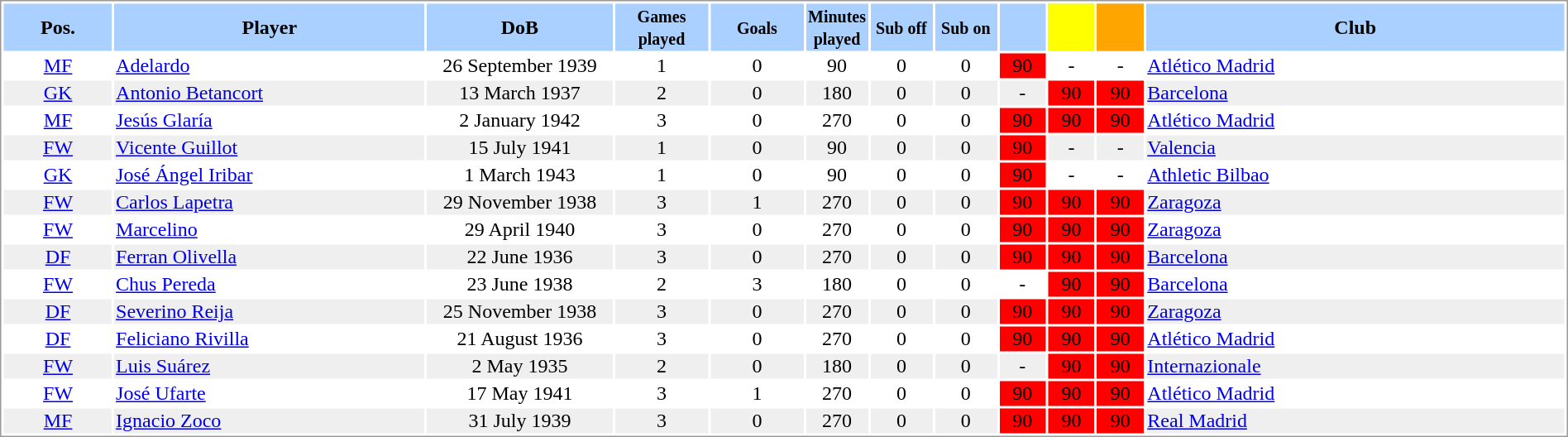<table border="0" width="100%" style="border: 1px solid #999; background-color:#FFFFFF; text-align:center">
<tr align="center" bgcolor="#AAD0FF">
<th width=7%>Pos.</th>
<th width=20%>Player</th>
<th width=12%>DoB</th>
<th width=6%><small>Games<br>played</small></th>
<th width=6%><small>Goals</small></th>
<th width=4%><small>Minutes<br>played</small></th>
<th width=4%><small>Sub off</small></th>
<th width=4%><small>Sub on</small></th>
<th width=3%></th>
<th width=3% bgcolor=yellow></th>
<th width=3% bgcolor=orange></th>
<th width=27%>Club</th>
</tr>
<tr>
<td><a href='#'>MF</a></td>
<td align="left"><a href='#'>Adelardo</a></td>
<td>26 September 1939</td>
<td>1</td>
<td>0</td>
<td>90</td>
<td>0</td>
<td>0</td>
<td bgcolor=red>90</td>
<td>-</td>
<td>-</td>
<td align="left"> <a href='#'>Atlético Madrid</a></td>
</tr>
<tr bgcolor="#EFEFEF">
<td><a href='#'>GK</a></td>
<td align="left"><a href='#'>Antonio Betancort</a></td>
<td>13 March 1937</td>
<td>2</td>
<td>0</td>
<td>180</td>
<td>0</td>
<td>0</td>
<td>-</td>
<td bgcolor=red>90</td>
<td bgcolor=red>90</td>
<td align="left"> <a href='#'>Barcelona</a></td>
</tr>
<tr>
<td><a href='#'>MF</a></td>
<td align="left"><a href='#'>Jesús Glaría</a></td>
<td>2 January 1942</td>
<td>3</td>
<td>0</td>
<td>270</td>
<td>0</td>
<td>0</td>
<td bgcolor=red>90</td>
<td bgcolor=red>90</td>
<td bgcolor=red>90</td>
<td align="left"> <a href='#'>Atlético Madrid</a></td>
</tr>
<tr bgcolor="#EFEFEF">
<td><a href='#'>FW</a></td>
<td align="left"><a href='#'>Vicente Guillot</a></td>
<td>15 July 1941</td>
<td>1</td>
<td>0</td>
<td>90</td>
<td>0</td>
<td>0</td>
<td bgcolor=red>90</td>
<td>-</td>
<td>-</td>
<td align="left"> <a href='#'>Valencia</a></td>
</tr>
<tr>
<td><a href='#'>GK</a></td>
<td align="left"><a href='#'>José Ángel Iribar</a></td>
<td>1 March 1943</td>
<td>1</td>
<td>0</td>
<td>90</td>
<td>0</td>
<td>0</td>
<td bgcolor=red>90</td>
<td>-</td>
<td>-</td>
<td align="left"> <a href='#'>Athletic Bilbao</a></td>
</tr>
<tr bgcolor="#EFEFEF">
<td><a href='#'>FW</a></td>
<td align="left"><a href='#'>Carlos Lapetra</a></td>
<td>29 November 1938</td>
<td>3</td>
<td>1</td>
<td>270</td>
<td>0</td>
<td>0</td>
<td bgcolor=red>90</td>
<td bgcolor=red>90</td>
<td bgcolor=red>90</td>
<td align="left"> <a href='#'>Zaragoza</a></td>
</tr>
<tr>
<td><a href='#'>FW</a></td>
<td align="left"><a href='#'>Marcelino</a></td>
<td>29 April 1940</td>
<td>3</td>
<td>0</td>
<td>270</td>
<td>0</td>
<td>0</td>
<td bgcolor=red>90</td>
<td bgcolor=red>90</td>
<td bgcolor=red>90</td>
<td align="left"> <a href='#'>Zaragoza</a></td>
</tr>
<tr bgcolor="#EFEFEF">
<td><a href='#'>DF</a></td>
<td align="left"><a href='#'>Ferran Olivella</a></td>
<td>22 June 1936</td>
<td>3</td>
<td>0</td>
<td>270</td>
<td>0</td>
<td>0</td>
<td bgcolor=red>90</td>
<td bgcolor=red>90</td>
<td bgcolor=red>90</td>
<td align="left"> <a href='#'>Barcelona</a></td>
</tr>
<tr>
<td><a href='#'>FW</a></td>
<td align="left"><a href='#'>Chus Pereda</a></td>
<td>23 June 1938</td>
<td>2</td>
<td>3</td>
<td>180</td>
<td>0</td>
<td>0</td>
<td>-</td>
<td bgcolor=red>90</td>
<td bgcolor=red>90</td>
<td align="left"> <a href='#'>Barcelona</a></td>
</tr>
<tr bgcolor="#EFEFEF">
<td><a href='#'>DF</a></td>
<td align="left"><a href='#'>Severino Reija</a></td>
<td>25 November 1938</td>
<td>3</td>
<td>0</td>
<td>270</td>
<td>0</td>
<td>0</td>
<td bgcolor=red>90</td>
<td bgcolor=red>90</td>
<td bgcolor=red>90</td>
<td align="left"> <a href='#'>Zaragoza</a></td>
</tr>
<tr>
<td><a href='#'>DF</a></td>
<td align="left"><a href='#'>Feliciano Rivilla</a></td>
<td>21 August 1936</td>
<td>3</td>
<td>0</td>
<td>270</td>
<td>0</td>
<td>0</td>
<td bgcolor=red>90</td>
<td bgcolor=red>90</td>
<td bgcolor=red>90</td>
<td align="left"> <a href='#'>Atlético Madrid</a></td>
</tr>
<tr bgcolor="#EFEFEF">
<td><a href='#'>FW</a></td>
<td align="left"><a href='#'>Luis Suárez</a></td>
<td>2 May 1935</td>
<td>2</td>
<td>0</td>
<td>180</td>
<td>0</td>
<td>0</td>
<td>-</td>
<td bgcolor=red>90</td>
<td bgcolor=red>90</td>
<td align="left"> <a href='#'>Internazionale</a></td>
</tr>
<tr>
<td><a href='#'>FW</a></td>
<td align="left"><a href='#'>José Ufarte</a></td>
<td>17 May 1941</td>
<td>3</td>
<td>1</td>
<td>270</td>
<td>0</td>
<td>0</td>
<td bgcolor=red>90</td>
<td bgcolor=red>90</td>
<td bgcolor=red>90</td>
<td align="left"> <a href='#'>Atlético Madrid</a></td>
</tr>
<tr bgcolor="#EFEFEF">
<td><a href='#'>MF</a></td>
<td align="left"><a href='#'>Ignacio Zoco</a></td>
<td>31 July 1939</td>
<td>3</td>
<td>0</td>
<td>270</td>
<td>0</td>
<td>0</td>
<td bgcolor=red>90</td>
<td bgcolor=red>90</td>
<td bgcolor=red>90</td>
<td align="left"> <a href='#'>Real Madrid</a></td>
</tr>
</table>
